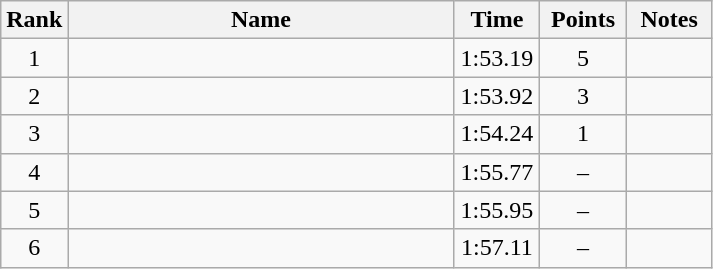<table class="wikitable" style="text-align:center">
<tr>
<th>Rank</th>
<th style="width:250px;">Name</th>
<th style="width:50px;">Time</th>
<th style="width:50px;">Points</th>
<th style="width:50px;">Notes</th>
</tr>
<tr>
<td>1</td>
<td style="text-align:left;"></td>
<td>1:53.19</td>
<td>5</td>
<td></td>
</tr>
<tr>
<td>2</td>
<td style="text-align:left;"></td>
<td>1:53.92</td>
<td>3</td>
<td></td>
</tr>
<tr>
<td>3</td>
<td style="text-align:left;"></td>
<td>1:54.24</td>
<td>1</td>
<td></td>
</tr>
<tr>
<td>4</td>
<td style="text-align:left;"> </td>
<td>1:55.77</td>
<td>–</td>
<td></td>
</tr>
<tr>
<td>5</td>
<td style="text-align:left;"></td>
<td>1:55.95</td>
<td>–</td>
<td></td>
</tr>
<tr>
<td>6</td>
<td style="text-align:left;"> </td>
<td>1:57.11</td>
<td>–</td>
<td></td>
</tr>
</table>
